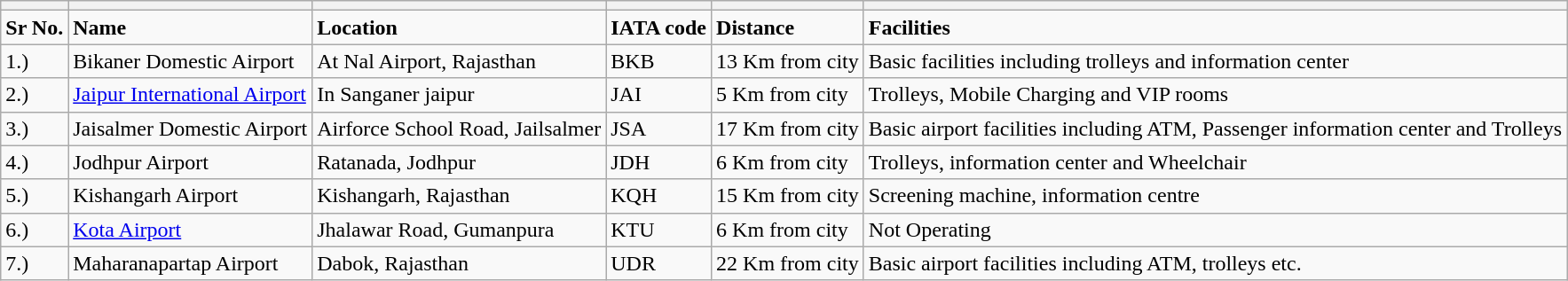<table class="wikitable sortable mw-collapsible">
<tr>
<th></th>
<th></th>
<th></th>
<th></th>
<th></th>
<th></th>
</tr>
<tr>
<td><strong>Sr No.</strong></td>
<td><strong>Name</strong></td>
<td><strong>Location</strong></td>
<td><strong>IATA code</strong></td>
<td><strong>Distance</strong></td>
<td><strong>Facilities</strong></td>
</tr>
<tr>
<td>1.)</td>
<td>Bikaner Domestic Airport</td>
<td>At Nal Airport, Rajasthan</td>
<td>BKB</td>
<td>13 Km from city</td>
<td>Basic facilities including trolleys and information center</td>
</tr>
<tr>
<td>2.)</td>
<td><a href='#'>Jaipur International Airport</a></td>
<td>In Sanganer jaipur</td>
<td>JAI</td>
<td>5 Km from city</td>
<td>Trolleys, Mobile Charging and VIP rooms</td>
</tr>
<tr>
<td>3.)</td>
<td>Jaisalmer Domestic Airport</td>
<td>Airforce School Road, Jailsalmer</td>
<td>JSA</td>
<td>17 Km from city</td>
<td>Basic airport facilities including ATM, Passenger information center and Trolleys</td>
</tr>
<tr>
<td>4.)</td>
<td>Jodhpur Airport</td>
<td>Ratanada, Jodhpur</td>
<td>JDH</td>
<td>6 Km from city</td>
<td>Trolleys, information center and Wheelchair</td>
</tr>
<tr>
<td>5.)</td>
<td>Kishangarh Airport</td>
<td>Kishangarh, Rajasthan</td>
<td>KQH</td>
<td>15 Km from city</td>
<td>Screening machine, information centre</td>
</tr>
<tr>
<td>6.)</td>
<td><a href='#'>Kota Airport</a></td>
<td>Jhalawar Road, Gumanpura</td>
<td>KTU</td>
<td>6 Km from city</td>
<td>Not Operating</td>
</tr>
<tr>
<td>7.)</td>
<td>Maharanapartap Airport</td>
<td>Dabok, Rajasthan</td>
<td>UDR</td>
<td>22 Km from city</td>
<td>Basic airport facilities including ATM, trolleys etc.</td>
</tr>
</table>
